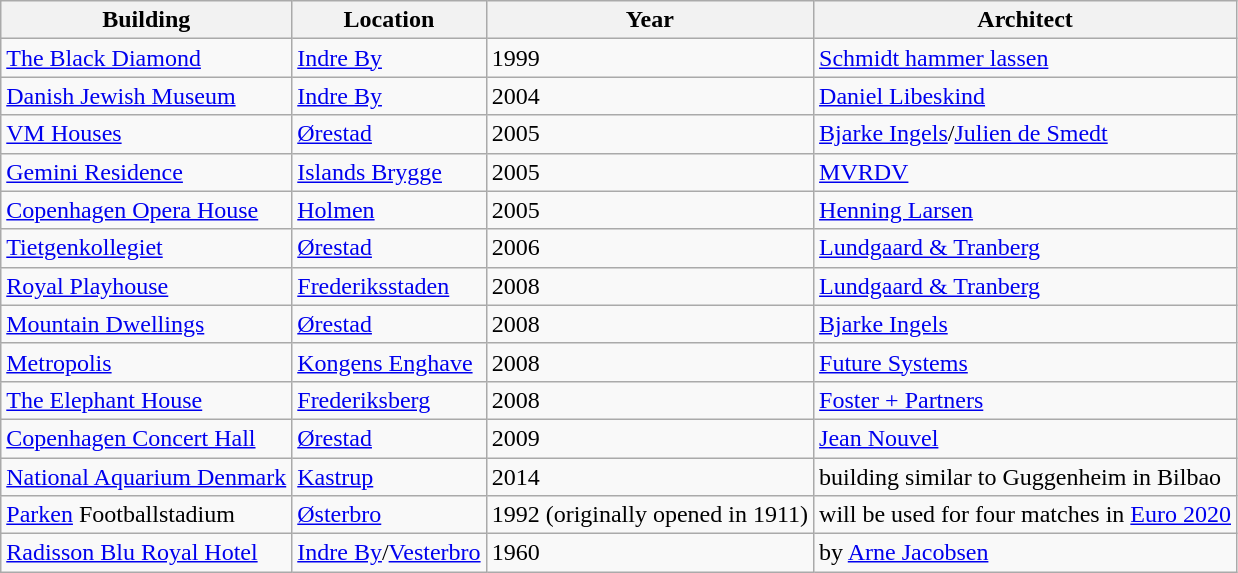<table class="wikitable" border="1">
<tr>
<th header 1>Building</th>
<th header 2>Location</th>
<th header 3>Year</th>
<th header 4>Architect</th>
</tr>
<tr>
<td row 1, cell 1><a href='#'>The Black Diamond</a></td>
<td row 1, cell 2><a href='#'>Indre By</a></td>
<td row 1, cell 3>1999</td>
<td row 1, cell 4><a href='#'>Schmidt hammer lassen</a></td>
</tr>
<tr>
<td row 2, cell 1><a href='#'>Danish Jewish Museum</a></td>
<td row 2, cell 2><a href='#'>Indre By</a></td>
<td row 2, cell 3>2004</td>
<td row 2, cell 4><a href='#'>Daniel Libeskind</a></td>
</tr>
<tr>
<td row 3, cell 1><a href='#'>VM Houses</a></td>
<td row 3, cell 2><a href='#'>Ørestad</a></td>
<td row 3, cell 3>2005</td>
<td row 3, cell 4><a href='#'>Bjarke Ingels</a>/<a href='#'>Julien de Smedt</a></td>
</tr>
<tr>
<td row 4, cell 1><a href='#'>Gemini Residence</a></td>
<td row 4, cell 2><a href='#'>Islands Brygge</a></td>
<td row 4, cell 3>2005</td>
<td row 4, cell 4><a href='#'>MVRDV</a></td>
</tr>
<tr>
<td row 5, cell 1><a href='#'>Copenhagen Opera House</a></td>
<td row 5, cell 2><a href='#'>Holmen</a></td>
<td row 5, cell 3>2005</td>
<td row 5, cell 4><a href='#'>Henning Larsen</a></td>
</tr>
<tr>
<td row 6, cell 1><a href='#'>Tietgenkollegiet</a></td>
<td row 6, cell 2><a href='#'>Ørestad</a></td>
<td row 6, cell 3>2006</td>
<td row 6, cell 4><a href='#'>Lundgaard & Tranberg</a></td>
</tr>
<tr>
<td row 7, cell 1><a href='#'>Royal Playhouse</a></td>
<td row 7, cell 2><a href='#'>Frederiksstaden</a></td>
<td row 7, cell 3>2008</td>
<td row 7, cell 4><a href='#'>Lundgaard & Tranberg</a></td>
</tr>
<tr>
<td row 8, cell 1><a href='#'>Mountain Dwellings</a></td>
<td row 8, cell 2><a href='#'>Ørestad</a></td>
<td row 8, cell 3>2008</td>
<td row 8, cell 4><a href='#'>Bjarke Ingels</a></td>
</tr>
<tr>
<td row 9, cell 1><a href='#'>Metropolis</a></td>
<td row 9, cell 2><a href='#'>Kongens Enghave</a></td>
<td row 9, cell 3>2008</td>
<td row 9, cell 4><a href='#'>Future Systems</a></td>
</tr>
<tr>
<td row 10, cell 1><a href='#'>The Elephant House</a></td>
<td row 10, cell 2><a href='#'>Frederiksberg</a></td>
<td row 10, cell 3>2008</td>
<td row 10, cell 4><a href='#'>Foster + Partners</a></td>
</tr>
<tr>
<td row 11, cell 1><a href='#'>Copenhagen Concert Hall</a></td>
<td row 11, cell 2><a href='#'>Ørestad</a></td>
<td row 11, cell 3>2009</td>
<td row 11, cell 4><a href='#'>Jean Nouvel</a></td>
</tr>
<tr>
<td row 12, cell 1><a href='#'>National Aquarium Denmark</a></td>
<td row 12, cell 2><a href='#'>Kastrup</a></td>
<td row 12, cell 3>2014</td>
<td row 12, cell 4>building similar to Guggenheim in Bilbao</td>
</tr>
<tr>
<td row 13, cell 1><a href='#'>Parken</a> Footballstadium</td>
<td row 13, cell 2><a href='#'>Østerbro</a></td>
<td row 13, cell 3>1992 (originally opened in 1911)</td>
<td row 13, cell 4>will be used for four matches in <a href='#'>Euro 2020</a></td>
</tr>
<tr>
<td row 14, cell 1><a href='#'>Radisson Blu Royal Hotel</a></td>
<td row 14, cell 2><a href='#'>Indre By</a>/<a href='#'>Vesterbro</a></td>
<td row 14, cell 3>1960</td>
<td row 14, cell 4>by <a href='#'>Arne Jacobsen</a></td>
</tr>
</table>
